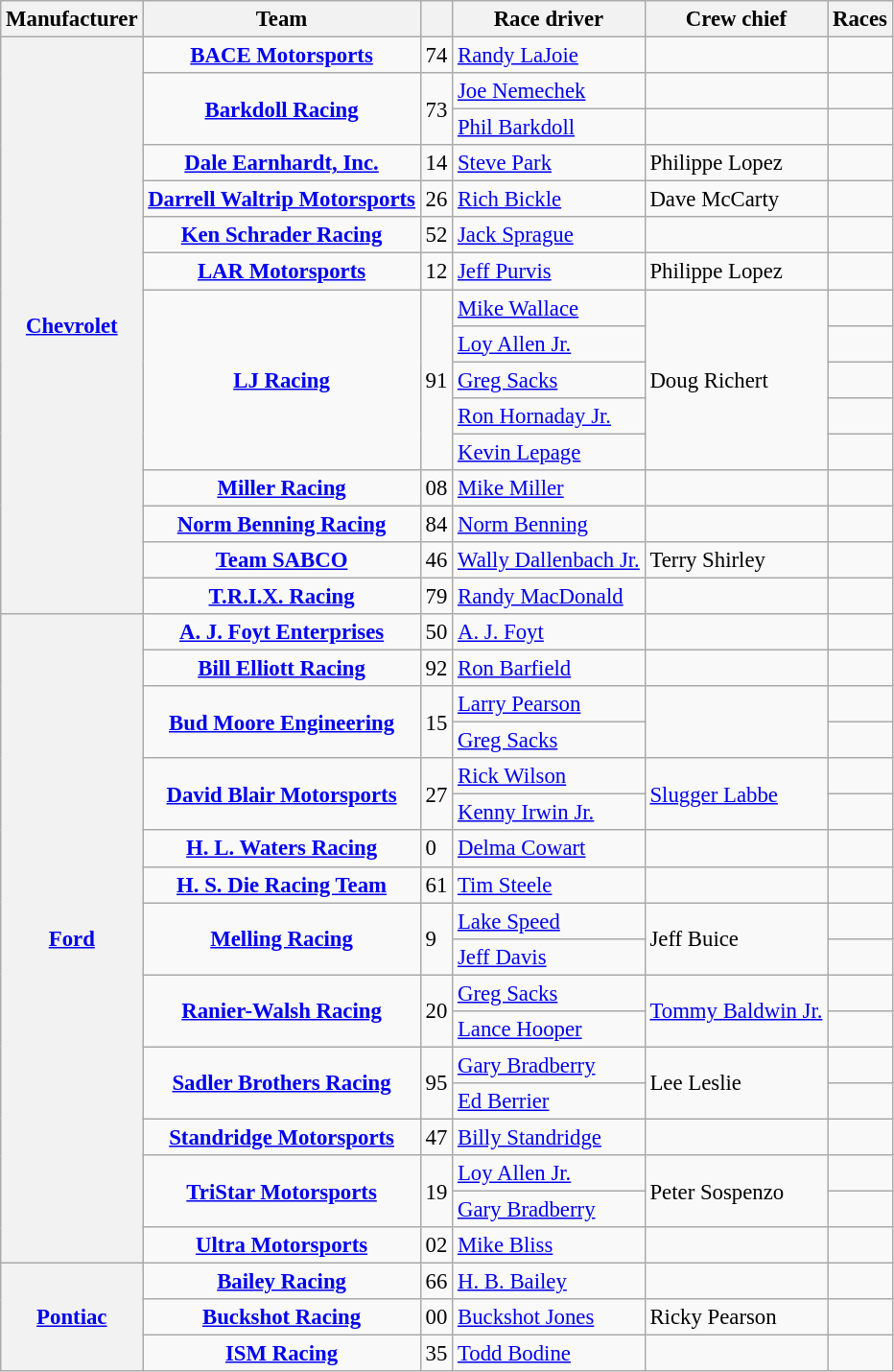<table class="wikitable" style="font-size: 95%;">
<tr>
<th>Manufacturer</th>
<th>Team</th>
<th></th>
<th>Race driver</th>
<th>Crew chief</th>
<th>Races</th>
</tr>
<tr>
<th rowspan=16><a href='#'>Chevrolet</a></th>
<td style="text-align:center;"><strong><a href='#'>BACE Motorsports</a></strong></td>
<td>74</td>
<td><a href='#'>Randy LaJoie</a></td>
<td></td>
<td></td>
</tr>
<tr>
<td rowspan=2 style="text-align:center;"><strong><a href='#'>Barkdoll Racing</a></strong></td>
<td rowspan=2>73</td>
<td><a href='#'>Joe Nemechek</a></td>
<td></td>
<td></td>
</tr>
<tr>
<td><a href='#'>Phil Barkdoll</a></td>
<td></td>
<td></td>
</tr>
<tr>
<td style="text-align:center;"><strong><a href='#'>Dale Earnhardt, Inc.</a></strong></td>
<td>14</td>
<td><a href='#'>Steve Park</a></td>
<td>Philippe Lopez</td>
<td></td>
</tr>
<tr>
<td style="text-align:center;"><strong><a href='#'>Darrell Waltrip Motorsports</a></strong></td>
<td>26</td>
<td><a href='#'>Rich Bickle</a></td>
<td>Dave McCarty</td>
<td></td>
</tr>
<tr>
<td style="text-align:center;"><strong><a href='#'>Ken Schrader Racing</a></strong></td>
<td>52</td>
<td><a href='#'>Jack Sprague</a></td>
<td></td>
<td></td>
</tr>
<tr>
<td style="text-align:center;"><strong><a href='#'>LAR Motorsports</a></strong></td>
<td>12</td>
<td><a href='#'>Jeff Purvis</a></td>
<td>Philippe Lopez</td>
<td></td>
</tr>
<tr>
<td rowspan=5 style="text-align:center;"><strong><a href='#'>LJ Racing</a></strong></td>
<td rowspan=5>91</td>
<td><a href='#'>Mike Wallace</a></td>
<td rowspan=5>Doug Richert <small></small></td>
<td></td>
</tr>
<tr>
<td><a href='#'>Loy Allen Jr.</a></td>
<td></td>
</tr>
<tr>
<td><a href='#'>Greg Sacks</a></td>
<td></td>
</tr>
<tr>
<td><a href='#'>Ron Hornaday Jr.</a></td>
<td></td>
</tr>
<tr>
<td><a href='#'>Kevin Lepage</a></td>
<td></td>
</tr>
<tr>
<td style="text-align:center;"><strong><a href='#'>Miller Racing</a></strong></td>
<td>08</td>
<td><a href='#'>Mike Miller</a></td>
<td></td>
<td></td>
</tr>
<tr>
<td style="text-align:center;"><strong><a href='#'>Norm Benning Racing</a></strong></td>
<td>84</td>
<td><a href='#'>Norm Benning</a></td>
<td></td>
<td></td>
</tr>
<tr>
<td style="text-align:center;"><strong><a href='#'>Team SABCO</a></strong></td>
<td>46</td>
<td><a href='#'>Wally Dallenbach Jr.</a></td>
<td>Terry Shirley</td>
<td></td>
</tr>
<tr>
<td style="text-align:center;"><strong><a href='#'>T.R.I.X. Racing</a></strong></td>
<td>79</td>
<td><a href='#'>Randy MacDonald</a></td>
<td></td>
<td></td>
</tr>
<tr>
<th rowspan=18><a href='#'>Ford</a></th>
<td style="text-align:center;"><strong><a href='#'>A. J. Foyt Enterprises</a></strong></td>
<td>50</td>
<td><a href='#'>A. J. Foyt</a></td>
<td></td>
<td></td>
</tr>
<tr>
<td style="text-align:center;"><strong><a href='#'>Bill Elliott Racing</a></strong></td>
<td>92</td>
<td><a href='#'>Ron Barfield</a></td>
<td></td>
<td></td>
</tr>
<tr>
<td rowspan=2 style="text-align:center;"><strong><a href='#'>Bud Moore Engineering</a></strong></td>
<td rowspan=2>15</td>
<td><a href='#'>Larry Pearson</a></td>
<td rowspan=2></td>
<td></td>
</tr>
<tr>
<td><a href='#'>Greg Sacks</a></td>
<td></td>
</tr>
<tr>
<td rowspan=2 style="text-align:center;"><strong><a href='#'>David Blair Motorsports</a></strong></td>
<td rowspan=2>27</td>
<td><a href='#'>Rick Wilson</a></td>
<td rowspan=2><a href='#'>Slugger Labbe</a></td>
<td></td>
</tr>
<tr>
<td><a href='#'>Kenny Irwin Jr.</a></td>
<td></td>
</tr>
<tr>
<td style="text-align:center;"><strong><a href='#'>H. L. Waters Racing</a></strong></td>
<td>0</td>
<td><a href='#'>Delma Cowart</a></td>
<td></td>
<td></td>
</tr>
<tr>
<td style="text-align:center;"><strong><a href='#'>H. S. Die Racing Team</a></strong></td>
<td>61</td>
<td><a href='#'>Tim Steele</a></td>
<td></td>
<td></td>
</tr>
<tr>
<td rowspan=2 style="text-align:center;"><strong><a href='#'>Melling Racing</a></strong></td>
<td rowspan=2>9</td>
<td><a href='#'>Lake Speed</a></td>
<td rowspan=2>Jeff Buice</td>
<td></td>
</tr>
<tr>
<td><a href='#'>Jeff Davis</a></td>
<td></td>
</tr>
<tr>
<td rowspan=2 style="text-align:center;"><strong><a href='#'>Ranier-Walsh Racing</a></strong></td>
<td rowspan=2>20</td>
<td><a href='#'>Greg Sacks</a></td>
<td rowspan=2><a href='#'>Tommy Baldwin Jr.</a></td>
<td></td>
</tr>
<tr>
<td><a href='#'>Lance Hooper</a></td>
<td></td>
</tr>
<tr>
<td rowspan=2 style="text-align:center;"><strong><a href='#'>Sadler Brothers Racing</a></strong></td>
<td rowspan=2>95</td>
<td><a href='#'>Gary Bradberry</a></td>
<td rowspan=2>Lee Leslie</td>
<td></td>
</tr>
<tr>
<td><a href='#'>Ed Berrier</a></td>
<td></td>
</tr>
<tr>
<td style="text-align:center;"><strong><a href='#'>Standridge Motorsports</a></strong></td>
<td>47</td>
<td><a href='#'>Billy Standridge</a></td>
<td></td>
<td></td>
</tr>
<tr>
<td rowspan=2 style="text-align:center;"><strong><a href='#'>TriStar Motorsports</a></strong></td>
<td rowspan=2>19</td>
<td><a href='#'>Loy Allen Jr.</a></td>
<td rowspan=2>Peter Sospenzo</td>
<td></td>
</tr>
<tr>
<td><a href='#'>Gary Bradberry</a></td>
<td></td>
</tr>
<tr>
<td style="text-align:center;"><strong><a href='#'>Ultra Motorsports</a></strong></td>
<td>02</td>
<td><a href='#'>Mike Bliss</a></td>
<td></td>
<td></td>
</tr>
<tr>
<th rowspan=3><a href='#'>Pontiac</a></th>
<td style="text-align:center;"><strong><a href='#'>Bailey Racing</a></strong></td>
<td>66</td>
<td><a href='#'>H. B. Bailey</a></td>
<td></td>
<td></td>
</tr>
<tr>
<td style="text-align:center;"><strong><a href='#'>Buckshot Racing</a></strong></td>
<td>00</td>
<td><a href='#'>Buckshot Jones</a></td>
<td>Ricky Pearson</td>
<td></td>
</tr>
<tr>
<td style="text-align:center;"><strong><a href='#'>ISM Racing</a></strong></td>
<td>35</td>
<td><a href='#'>Todd Bodine</a></td>
<td></td>
<td></td>
</tr>
</table>
